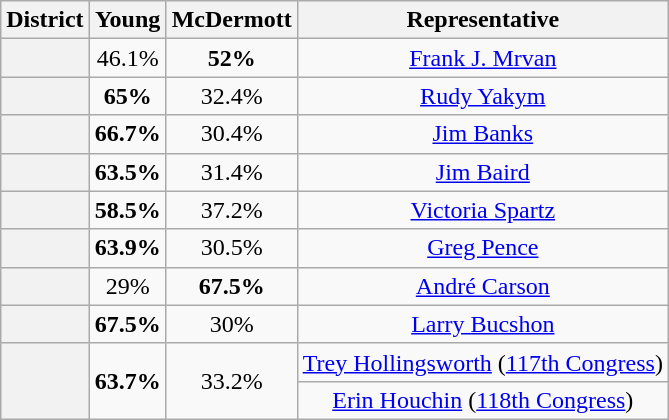<table class=wikitable>
<tr>
<th>District</th>
<th>Young</th>
<th>McDermott</th>
<th>Representative</th>
</tr>
<tr align=center>
<th></th>
<td>46.1%</td>
<td><strong>52%</strong></td>
<td><a href='#'>Frank J. Mrvan</a></td>
</tr>
<tr align=center>
<th></th>
<td><strong>65%</strong></td>
<td>32.4%</td>
<td><a href='#'>Rudy Yakym</a></td>
</tr>
<tr align=center>
<th></th>
<td><strong>66.7%</strong></td>
<td>30.4%</td>
<td><a href='#'>Jim Banks</a></td>
</tr>
<tr align=center>
<th></th>
<td><strong>63.5%</strong></td>
<td>31.4%</td>
<td><a href='#'>Jim Baird</a></td>
</tr>
<tr align=center>
<th></th>
<td><strong>58.5%</strong></td>
<td>37.2%</td>
<td><a href='#'>Victoria Spartz</a></td>
</tr>
<tr align=center>
<th></th>
<td><strong>63.9%</strong></td>
<td>30.5%</td>
<td><a href='#'>Greg Pence</a></td>
</tr>
<tr align=center>
<th></th>
<td>29%</td>
<td><strong>67.5%</strong></td>
<td><a href='#'>André Carson</a></td>
</tr>
<tr align=center>
<th></th>
<td><strong>67.5%</strong></td>
<td>30%</td>
<td><a href='#'>Larry Bucshon</a></td>
</tr>
<tr align=center>
<th rowspan=2 ></th>
<td rowspan=2><strong>63.7%</strong></td>
<td rowspan=2>33.2%</td>
<td><a href='#'>Trey Hollingsworth</a> (<a href='#'>117th Congress</a>)</td>
</tr>
<tr align=center>
<td><a href='#'>Erin Houchin</a> (<a href='#'>118th Congress</a>)</td>
</tr>
</table>
